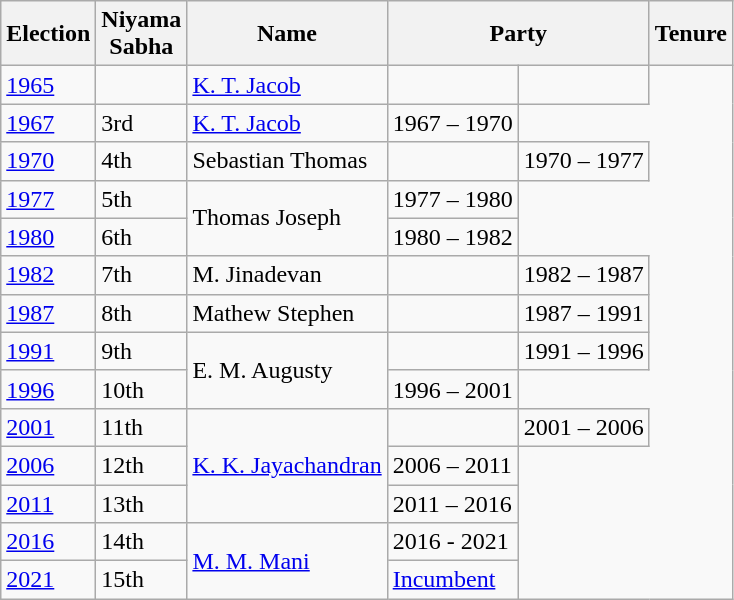<table class="wikitable sortable">
<tr>
<th>Election</th>
<th>Niyama<br>Sabha</th>
<th>Name</th>
<th colspan="2">Party</th>
<th>Tenure</th>
</tr>
<tr>
<td><a href='#'>1965</a></td>
<td></td>
<td><a href='#'>K. T. Jacob</a></td>
<td></td>
<td></td>
</tr>
<tr>
<td><a href='#'>1967</a></td>
<td>3rd</td>
<td><a href='#'>K. T. Jacob</a></td>
<td>1967 – 1970</td>
</tr>
<tr>
<td><a href='#'>1970</a></td>
<td>4th</td>
<td>Sebastian Thomas</td>
<td></td>
<td>1970 – 1977</td>
</tr>
<tr>
<td><a href='#'>1977</a></td>
<td>5th</td>
<td rowspan="2">Thomas Joseph</td>
<td>1977 – 1980</td>
</tr>
<tr>
<td><a href='#'>1980</a></td>
<td>6th</td>
<td>1980 – 1982</td>
</tr>
<tr>
<td><a href='#'>1982</a></td>
<td>7th</td>
<td>M. Jinadevan</td>
<td></td>
<td>1982 – 1987</td>
</tr>
<tr>
<td><a href='#'>1987</a></td>
<td>8th</td>
<td>Mathew Stephen</td>
<td></td>
<td>1987 – 1991</td>
</tr>
<tr>
<td><a href='#'>1991</a></td>
<td>9th</td>
<td rowspan="2">E. M. Augusty</td>
<td></td>
<td>1991 – 1996</td>
</tr>
<tr>
<td><a href='#'>1996</a></td>
<td>10th</td>
<td>1996 – 2001</td>
</tr>
<tr>
<td><a href='#'>2001</a></td>
<td>11th</td>
<td rowspan="3"><a href='#'>K. K. Jayachandran</a></td>
<td></td>
<td>2001 – 2006</td>
</tr>
<tr>
<td><a href='#'>2006</a></td>
<td>12th</td>
<td>2006 – 2011</td>
</tr>
<tr>
<td><a href='#'>2011</a></td>
<td>13th</td>
<td>2011 – 2016</td>
</tr>
<tr>
<td><a href='#'>2016</a></td>
<td>14th</td>
<td rowspan="2"><a href='#'>M. M. Mani</a></td>
<td>2016 - 2021</td>
</tr>
<tr>
<td><a href='#'>2021</a></td>
<td>15th</td>
<td><a href='#'>Incumbent</a></td>
</tr>
</table>
